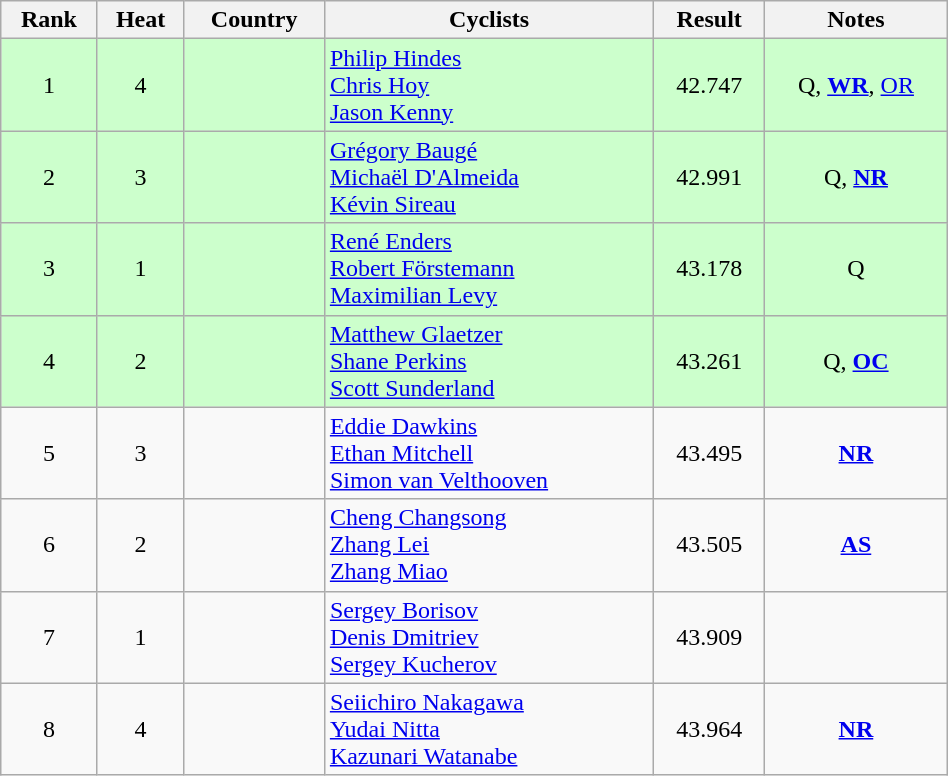<table class="wikitable sortable" width=50% style="text-align:center;">
<tr>
<th>Rank</th>
<th>Heat</th>
<th>Country</th>
<th class="unsortable">Cyclists</th>
<th>Result</th>
<th class="unsortable">Notes</th>
</tr>
<tr bgcolor=ccffcc>
<td>1</td>
<td>4</td>
<td align="left"></td>
<td align="left"><a href='#'>Philip Hindes</a><br><a href='#'>Chris Hoy</a><br><a href='#'>Jason Kenny</a></td>
<td>42.747</td>
<td>Q, <strong><a href='#'>WR</a></strong>, <a href='#'>OR</a></td>
</tr>
<tr bgcolor=ccffcc>
<td>2</td>
<td>3</td>
<td align="left"></td>
<td align="left"><a href='#'>Grégory Baugé</a><br><a href='#'>Michaël D'Almeida</a><br><a href='#'>Kévin Sireau</a></td>
<td>42.991</td>
<td>Q, <strong><a href='#'>NR</a></strong></td>
</tr>
<tr bgcolor=ccffcc>
<td>3</td>
<td>1</td>
<td align="left"></td>
<td align="left"><a href='#'>René Enders</a><br><a href='#'>Robert Förstemann</a><br><a href='#'>Maximilian Levy</a></td>
<td>43.178</td>
<td>Q</td>
</tr>
<tr bgcolor=ccffcc>
<td>4</td>
<td>2</td>
<td align="left"></td>
<td align="left"><a href='#'>Matthew Glaetzer</a><br><a href='#'>Shane Perkins</a><br><a href='#'>Scott Sunderland</a></td>
<td>43.261</td>
<td>Q, <strong><a href='#'>OC</a></strong></td>
</tr>
<tr>
<td>5</td>
<td>3</td>
<td align="left"></td>
<td align="left"><a href='#'>Eddie Dawkins</a><br><a href='#'>Ethan Mitchell</a><br><a href='#'>Simon van Velthooven</a></td>
<td>43.495</td>
<td><strong><a href='#'>NR</a></strong></td>
</tr>
<tr>
<td>6</td>
<td>2</td>
<td align="left"></td>
<td align="left"><a href='#'>Cheng Changsong</a><br><a href='#'>Zhang Lei</a><br><a href='#'>Zhang Miao</a></td>
<td>43.505</td>
<td><strong><a href='#'>AS</a></strong></td>
</tr>
<tr>
<td>7</td>
<td>1</td>
<td align="left"></td>
<td align="left"><a href='#'>Sergey Borisov</a><br><a href='#'>Denis Dmitriev</a><br><a href='#'>Sergey Kucherov</a></td>
<td>43.909</td>
<td></td>
</tr>
<tr>
<td>8</td>
<td>4</td>
<td align="left"></td>
<td align="left"><a href='#'>Seiichiro Nakagawa</a><br><a href='#'>Yudai Nitta</a><br><a href='#'>Kazunari Watanabe</a></td>
<td>43.964</td>
<td><strong><a href='#'>NR</a></strong></td>
</tr>
</table>
